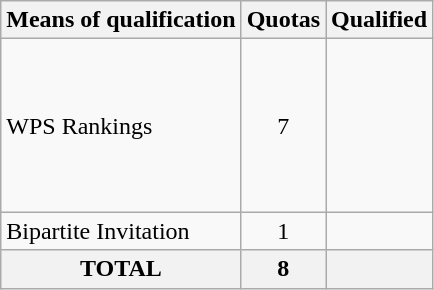<table class = "wikitable">
<tr>
<th>Means of qualification</th>
<th>Quotas</th>
<th>Qualified</th>
</tr>
<tr>
<td>WPS Rankings</td>
<td align="center">7</td>
<td><br><br><br><br><br><br></td>
</tr>
<tr>
<td>Bipartite Invitation</td>
<td align="center">1</td>
<td></td>
</tr>
<tr>
<th>TOTAL</th>
<th>8</th>
<th></th>
</tr>
</table>
